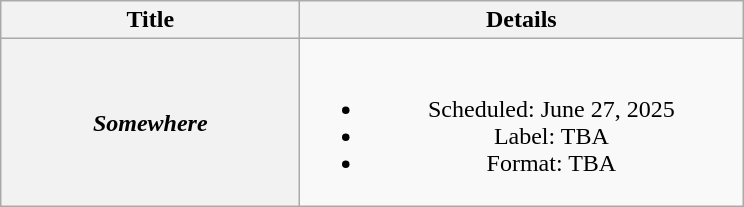<table class="wikitable plainrowheaders" style="text-align:center">
<tr>
<th scope="col" style="width:12em;">Title</th>
<th scope="col" style="width:18em;">Details</th>
</tr>
<tr>
<th scope="row"><em>Somewhere</em></th>
<td><br><ul><li>Scheduled: June 27, 2025</li><li>Label: TBA</li><li>Format: TBA</li></ul></td>
</tr>
</table>
